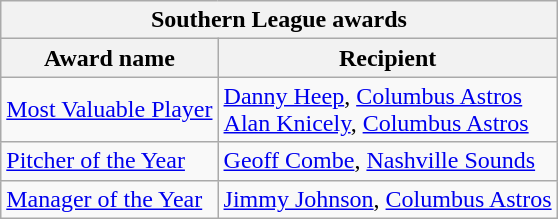<table class="wikitable">
<tr>
<th colspan="2">Southern League awards</th>
</tr>
<tr>
<th>Award name</th>
<th>Recipient</th>
</tr>
<tr>
<td><a href='#'>Most Valuable Player</a></td>
<td><a href='#'>Danny Heep</a>, <a href='#'>Columbus Astros</a> <br> <a href='#'>Alan Knicely</a>, <a href='#'>Columbus Astros</a></td>
</tr>
<tr>
<td><a href='#'>Pitcher of the Year</a></td>
<td><a href='#'>Geoff Combe</a>, <a href='#'>Nashville Sounds</a></td>
</tr>
<tr>
<td><a href='#'>Manager of the Year</a></td>
<td><a href='#'>Jimmy Johnson</a>, <a href='#'>Columbus Astros</a></td>
</tr>
</table>
